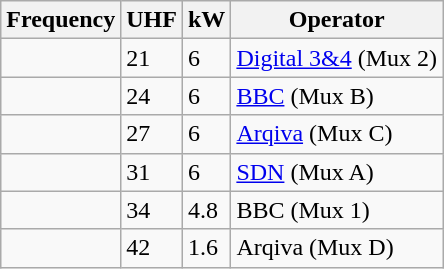<table class="wikitable sortable">
<tr>
<th>Frequency</th>
<th>UHF</th>
<th>kW</th>
<th>Operator</th>
</tr>
<tr>
<td></td>
<td>21</td>
<td>6</td>
<td><a href='#'>Digital 3&4</a> (Mux 2)</td>
</tr>
<tr>
<td></td>
<td>24</td>
<td>6</td>
<td><a href='#'>BBC</a> (Mux B)</td>
</tr>
<tr>
<td></td>
<td>27</td>
<td>6</td>
<td><a href='#'>Arqiva</a> (Mux C)</td>
</tr>
<tr>
<td></td>
<td>31</td>
<td>6</td>
<td><a href='#'>SDN</a> (Mux A)</td>
</tr>
<tr>
<td></td>
<td>34</td>
<td>4.8</td>
<td>BBC (Mux 1)</td>
</tr>
<tr>
<td></td>
<td>42</td>
<td>1.6</td>
<td>Arqiva (Mux D)</td>
</tr>
</table>
